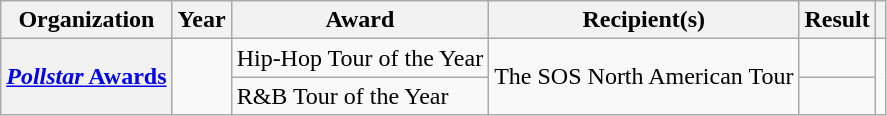<table class="wikitable sortable plainrowheaders">
<tr>
<th scope="col">Organization</th>
<th scope="col">Year</th>
<th scope="col">Award</th>
<th scope="col">Recipient(s)</th>
<th scope="col">Result</th>
<th scope="col" class="unsortable"></th>
</tr>
<tr>
<th scope="row" rowspan="2"><a href='#'><em>Pollstar</em> Awards</a></th>
<td rowspan="2"></td>
<td>Hip-Hop Tour of the Year</td>
<td rowspan="2">The SOS North American Tour</td>
<td></td>
<td rowspan="2"></td>
</tr>
<tr>
<td>R&B Tour of the Year</td>
<td></td>
</tr>
</table>
